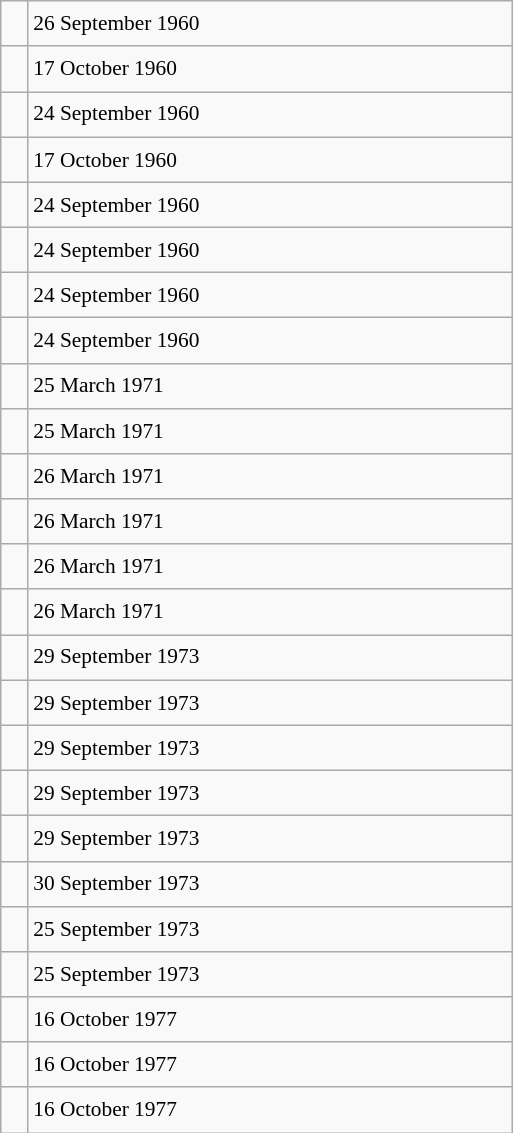<table class="wikitable" style="font-size: 89%; float: left; width: 24em; margin-right: 1em; line-height: 1.65em">
<tr>
<td></td>
<td>26 September 1960</td>
</tr>
<tr>
<td></td>
<td>17 October 1960</td>
</tr>
<tr>
<td></td>
<td>24 September 1960</td>
</tr>
<tr>
<td></td>
<td>17 October 1960</td>
</tr>
<tr>
<td></td>
<td>24 September 1960</td>
</tr>
<tr>
<td></td>
<td>24 September 1960</td>
</tr>
<tr>
<td></td>
<td>24 September 1960</td>
</tr>
<tr>
<td></td>
<td>24 September 1960</td>
</tr>
<tr>
<td></td>
<td>25 March 1971</td>
</tr>
<tr>
<td></td>
<td>25 March 1971</td>
</tr>
<tr>
<td></td>
<td>26 March 1971</td>
</tr>
<tr>
<td></td>
<td>26 March 1971</td>
</tr>
<tr>
<td></td>
<td>26 March 1971</td>
</tr>
<tr>
<td></td>
<td>26 March 1971</td>
</tr>
<tr>
<td></td>
<td>29 September 1973</td>
</tr>
<tr>
<td></td>
<td>29 September 1973</td>
</tr>
<tr>
<td></td>
<td>29 September 1973</td>
</tr>
<tr>
<td></td>
<td>29 September 1973</td>
</tr>
<tr>
<td></td>
<td>29 September 1973</td>
</tr>
<tr>
<td></td>
<td>30 September 1973</td>
</tr>
<tr>
<td></td>
<td>25 September 1973</td>
</tr>
<tr>
<td></td>
<td>25 September 1973</td>
</tr>
<tr>
<td></td>
<td>16 October 1977</td>
</tr>
<tr>
<td></td>
<td>16 October 1977</td>
</tr>
<tr>
<td></td>
<td>16 October 1977</td>
</tr>
</table>
